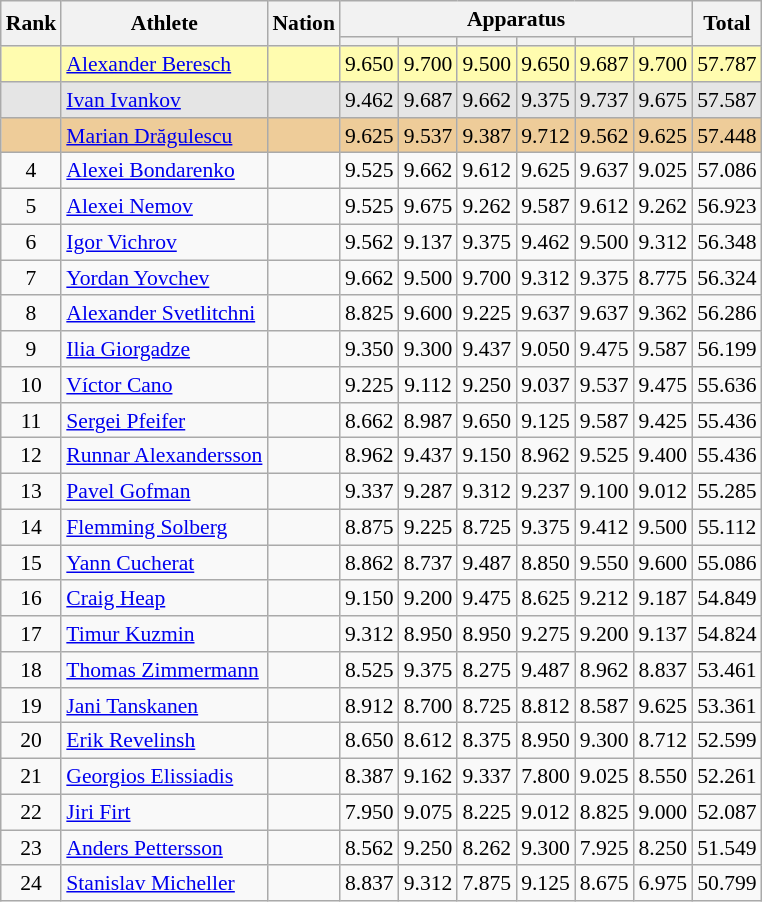<table class="wikitable" style="font-size:90%">
<tr>
<th rowspan=2>Rank</th>
<th rowspan=2>Athlete</th>
<th rowspan=2>Nation</th>
<th colspan =6>Apparatus</th>
<th rowspan=2>Total</th>
</tr>
<tr style="font-size:95%">
<th></th>
<th></th>
<th></th>
<th></th>
<th></th>
<th></th>
</tr>
<tr align=center bgcolor=fffcaf>
<td></td>
<td align=left><a href='#'>Alexander Beresch</a></td>
<td align=left>   </td>
<td>9.650</td>
<td>9.700</td>
<td>9.500</td>
<td>9.650</td>
<td>9.687</td>
<td>9.700</td>
<td>57.787</td>
</tr>
<tr align=center bgcolor=e5e5e5>
<td></td>
<td align=left><a href='#'>Ivan Ivankov</a></td>
<td align=left></td>
<td>9.462</td>
<td>9.687</td>
<td>9.662</td>
<td>9.375</td>
<td>9.737</td>
<td>9.675</td>
<td>57.587</td>
</tr>
<tr align=center bgcolor=eecc99>
<td></td>
<td align=left><a href='#'>Marian Drăgulescu</a></td>
<td align=left></td>
<td>9.625</td>
<td>9.537</td>
<td>9.387</td>
<td>9.712</td>
<td>9.562</td>
<td>9.625</td>
<td>57.448</td>
</tr>
<tr align=center>
<td>4</td>
<td align=left><a href='#'>Alexei Bondarenko</a></td>
<td align=left></td>
<td>9.525</td>
<td>9.662</td>
<td>9.612</td>
<td>9.625</td>
<td>9.637</td>
<td>9.025</td>
<td>57.086</td>
</tr>
<tr align=center>
<td>5</td>
<td align=left><a href='#'>Alexei Nemov</a></td>
<td align=left></td>
<td>9.525</td>
<td>9.675</td>
<td>9.262</td>
<td>9.587</td>
<td>9.612</td>
<td>9.262</td>
<td>56.923</td>
</tr>
<tr align=center>
<td>6</td>
<td align=left><a href='#'>Igor Vichrov</a></td>
<td align=left></td>
<td>9.562</td>
<td>9.137</td>
<td>9.375</td>
<td>9.462</td>
<td>9.500</td>
<td>9.312</td>
<td>56.348</td>
</tr>
<tr align=center>
<td>7</td>
<td align=left><a href='#'>Yordan Yovchev</a></td>
<td align=left></td>
<td>9.662</td>
<td>9.500</td>
<td>9.700</td>
<td>9.312</td>
<td>9.375</td>
<td>8.775</td>
<td>56.324</td>
</tr>
<tr align=center>
<td>8</td>
<td align=left><a href='#'>Alexander Svetlitchni</a></td>
<td align=left></td>
<td>8.825</td>
<td>9.600</td>
<td>9.225</td>
<td>9.637</td>
<td>9.637</td>
<td>9.362</td>
<td>56.286</td>
</tr>
<tr align=center>
<td>9</td>
<td align=left><a href='#'>Ilia Giorgadze</a></td>
<td align=left></td>
<td>9.350</td>
<td>9.300</td>
<td>9.437</td>
<td>9.050</td>
<td>9.475</td>
<td>9.587</td>
<td>56.199</td>
</tr>
<tr align=center>
<td>10</td>
<td align=left><a href='#'>Víctor Cano</a></td>
<td align=left></td>
<td>9.225</td>
<td>9.112</td>
<td>9.250</td>
<td>9.037</td>
<td>9.537</td>
<td>9.475</td>
<td>55.636</td>
</tr>
<tr align=center>
<td>11</td>
<td align=left><a href='#'>Sergei Pfeifer</a></td>
<td align=left></td>
<td>8.662</td>
<td>8.987</td>
<td>9.650</td>
<td>9.125</td>
<td>9.587</td>
<td>9.425</td>
<td>55.436</td>
</tr>
<tr align=center>
<td>12</td>
<td align=left><a href='#'>Runnar Alexandersson</a></td>
<td align=left></td>
<td>8.962</td>
<td>9.437</td>
<td>9.150</td>
<td>8.962</td>
<td>9.525</td>
<td>9.400</td>
<td>55.436</td>
</tr>
<tr align=center>
<td>13</td>
<td align=left><a href='#'>Pavel Gofman</a></td>
<td align=left></td>
<td>9.337</td>
<td>9.287</td>
<td>9.312</td>
<td>9.237</td>
<td>9.100</td>
<td>9.012</td>
<td>55.285</td>
</tr>
<tr align=center>
<td>14</td>
<td align=left><a href='#'>Flemming Solberg</a></td>
<td align=left></td>
<td>8.875</td>
<td>9.225</td>
<td>8.725</td>
<td>9.375</td>
<td>9.412</td>
<td>9.500</td>
<td>55.112</td>
</tr>
<tr align=center>
<td>15</td>
<td align=left><a href='#'>Yann Cucherat</a></td>
<td align=left></td>
<td>8.862</td>
<td>8.737</td>
<td>9.487</td>
<td>8.850</td>
<td>9.550</td>
<td>9.600</td>
<td>55.086</td>
</tr>
<tr align=center>
<td>16</td>
<td align=left><a href='#'>Craig Heap</a></td>
<td align=left></td>
<td>9.150</td>
<td>9.200</td>
<td>9.475</td>
<td>8.625</td>
<td>9.212</td>
<td>9.187</td>
<td>54.849</td>
</tr>
<tr align=center>
<td>17</td>
<td align=left><a href='#'>Timur Kuzmin</a></td>
<td align=left></td>
<td>9.312</td>
<td>8.950</td>
<td>8.950</td>
<td>9.275</td>
<td>9.200</td>
<td>9.137</td>
<td>54.824</td>
</tr>
<tr align=center>
<td>18</td>
<td align=left><a href='#'>Thomas Zimmermann</a></td>
<td align=left></td>
<td>8.525</td>
<td>9.375</td>
<td>8.275</td>
<td>9.487</td>
<td>8.962</td>
<td>8.837</td>
<td>53.461</td>
</tr>
<tr align=center>
<td>19</td>
<td align=left><a href='#'>Jani Tanskanen</a></td>
<td align=left></td>
<td>8.912</td>
<td>8.700</td>
<td>8.725</td>
<td>8.812</td>
<td>8.587</td>
<td>9.625</td>
<td>53.361</td>
</tr>
<tr align=center>
<td>20</td>
<td align=left><a href='#'>Erik Revelinsh</a></td>
<td align=left></td>
<td>8.650</td>
<td>8.612</td>
<td>8.375</td>
<td>8.950</td>
<td>9.300</td>
<td>8.712</td>
<td>52.599</td>
</tr>
<tr align=center>
<td>21</td>
<td align=left><a href='#'>Georgios Elissiadis</a></td>
<td align=left></td>
<td>8.387</td>
<td>9.162</td>
<td>9.337</td>
<td>7.800</td>
<td>9.025</td>
<td>8.550</td>
<td>52.261</td>
</tr>
<tr align=center>
<td>22</td>
<td align=left><a href='#'>Jiri Firt</a></td>
<td align=left></td>
<td>7.950</td>
<td>9.075</td>
<td>8.225</td>
<td>9.012</td>
<td>8.825</td>
<td>9.000</td>
<td>52.087</td>
</tr>
<tr align=center>
<td>23</td>
<td align=left><a href='#'>Anders Pettersson</a></td>
<td align=left></td>
<td>8.562</td>
<td>9.250</td>
<td>8.262</td>
<td>9.300</td>
<td>7.925</td>
<td>8.250</td>
<td>51.549</td>
</tr>
<tr align=center>
<td>24</td>
<td align=left><a href='#'>Stanislav Micheller</a></td>
<td align=left></td>
<td>8.837</td>
<td>9.312</td>
<td>7.875</td>
<td>9.125</td>
<td>8.675</td>
<td>6.975</td>
<td>50.799</td>
</tr>
</table>
